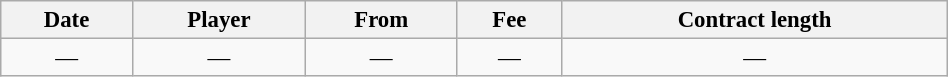<table class="wikitable" style="font-size:95%; width:50%">
<tr>
<th>Date</th>
<th>Player</th>
<th>From</th>
<th>Fee</th>
<th>Contract length</th>
</tr>
<tr>
<td align=center>—</td>
<td align=center>—</td>
<td align=center>—</td>
<td align=center>—</td>
<td align=center>—</td>
</tr>
</table>
